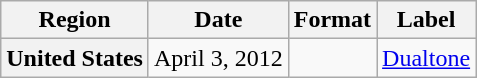<table class="wikitable plainrowheaders">
<tr>
<th>Region</th>
<th>Date</th>
<th>Format</th>
<th>Label</th>
</tr>
<tr>
<th scope="row">United States</th>
<td>April 3, 2012</td>
<td></td>
<td><a href='#'>Dualtone</a></td>
</tr>
</table>
